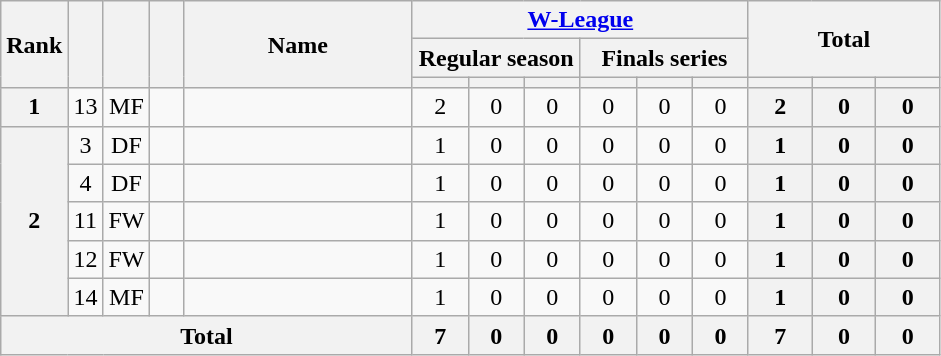<table class="wikitable sortable" style="text-align:center;">
<tr>
<th rowspan="3" width="15">Rank</th>
<th rowspan="3" width="15"></th>
<th rowspan="3" width="15"></th>
<th rowspan="3" width="15"></th>
<th rowspan="3" width="145">Name</th>
<th colspan="6" width="120"><a href='#'>W-League</a></th>
<th colspan="3" rowspan="2" width="120">Total</th>
</tr>
<tr>
<th colspan="3">Regular season</th>
<th colspan="3">Finals series</th>
</tr>
<tr>
<th style="width:30px"></th>
<th style="width:30px"></th>
<th style="width:30px"></th>
<th style="width:30px"></th>
<th style="width:30px"></th>
<th style="width:30px"></th>
<th style="width:30px"></th>
<th style="width:30px"></th>
<th style="width:30px"></th>
</tr>
<tr>
<th>1</th>
<td>13</td>
<td>MF</td>
<td></td>
<td align="left"><br></td>
<td>2</td>
<td>0</td>
<td>0<br></td>
<td>0</td>
<td>0</td>
<td>0<br></td>
<th>2</th>
<th>0</th>
<th>0</th>
</tr>
<tr>
<th rowspan="5">2</th>
<td>3</td>
<td>DF</td>
<td></td>
<td align="left"><br></td>
<td>1</td>
<td>0</td>
<td>0<br></td>
<td>0</td>
<td>0</td>
<td>0<br></td>
<th>1</th>
<th>0</th>
<th>0</th>
</tr>
<tr>
<td>4</td>
<td>DF</td>
<td></td>
<td align="left"><br></td>
<td>1</td>
<td>0</td>
<td>0<br></td>
<td>0</td>
<td>0</td>
<td>0<br></td>
<th>1</th>
<th>0</th>
<th>0</th>
</tr>
<tr>
<td>11</td>
<td>FW</td>
<td></td>
<td align="left"><br></td>
<td>1</td>
<td>0</td>
<td>0<br></td>
<td>0</td>
<td>0</td>
<td>0<br></td>
<th>1</th>
<th>0</th>
<th>0</th>
</tr>
<tr>
<td>12</td>
<td>FW</td>
<td></td>
<td align="left"><br></td>
<td>1</td>
<td>0</td>
<td>0<br></td>
<td>0</td>
<td>0</td>
<td>0<br></td>
<th>1</th>
<th>0</th>
<th>0</th>
</tr>
<tr>
<td>14</td>
<td>MF</td>
<td></td>
<td align="left"><br></td>
<td>1</td>
<td>0</td>
<td>0<br></td>
<td>0</td>
<td>0</td>
<td>0<br></td>
<th>1</th>
<th>0</th>
<th>0</th>
</tr>
<tr>
<th colspan="5">Total<br></th>
<th>7</th>
<th>0</th>
<th>0<br></th>
<th>0</th>
<th>0</th>
<th>0<br></th>
<th>7</th>
<th>0</th>
<th>0</th>
</tr>
</table>
